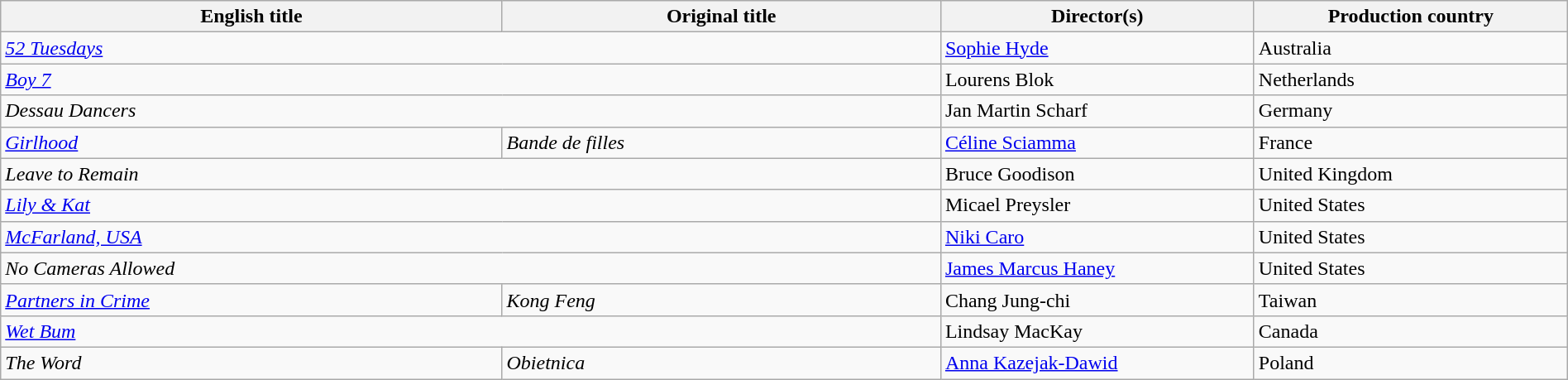<table class="wikitable" width=100%>
<tr>
<th scope="col" width="32%">English title</th>
<th scope="col" width="28%">Original title</th>
<th scope="col" width="20%">Director(s)</th>
<th scope="col" width="20%">Production country</th>
</tr>
<tr>
<td colspan=2><em><a href='#'>52 Tuesdays</a></em></td>
<td><a href='#'>Sophie Hyde</a></td>
<td>Australia</td>
</tr>
<tr>
<td colspan=2><em><a href='#'>Boy 7</a></em></td>
<td>Lourens Blok</td>
<td>Netherlands</td>
</tr>
<tr>
<td colspan=2><em>Dessau Dancers</em></td>
<td>Jan Martin Scharf</td>
<td>Germany</td>
</tr>
<tr>
<td><em><a href='#'>Girlhood</a></em></td>
<td><em>Bande de filles</em></td>
<td><a href='#'>Céline Sciamma</a></td>
<td>France</td>
</tr>
<tr>
<td colspan=2><em>Leave to Remain</em></td>
<td>Bruce Goodison</td>
<td>United Kingdom</td>
</tr>
<tr>
<td colspan=2><em><a href='#'>Lily & Kat</a></em></td>
<td>Micael Preysler</td>
<td>United States</td>
</tr>
<tr>
<td colspan=2><em><a href='#'>McFarland, USA</a></em></td>
<td><a href='#'>Niki Caro</a></td>
<td>United States</td>
</tr>
<tr>
<td colspan=2><em>No Cameras Allowed</em></td>
<td><a href='#'>James Marcus Haney</a></td>
<td>United States</td>
</tr>
<tr>
<td><em><a href='#'>Partners in Crime</a></em></td>
<td><em>Kong Feng</em></td>
<td>Chang Jung-chi</td>
<td>Taiwan</td>
</tr>
<tr>
<td colspan=2><em><a href='#'>Wet Bum</a></em></td>
<td>Lindsay MacKay</td>
<td>Canada</td>
</tr>
<tr>
<td><em>The Word</em></td>
<td><em>Obietnica</em></td>
<td><a href='#'>Anna Kazejak-Dawid</a></td>
<td>Poland</td>
</tr>
</table>
